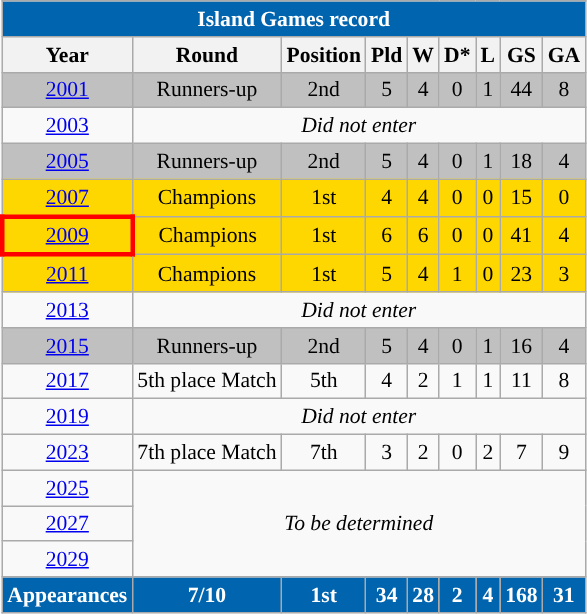<table class="wikitable" style="text-align: center;font-size:90%;">
<tr>
<th colspan="9" style="background: #0064AE; color: white;"><strong>Island Games record</strong></th>
</tr>
<tr>
<th>Year</th>
<th>Round</th>
<th>Position</th>
<th>Pld</th>
<th>W</th>
<th>D*</th>
<th>L</th>
<th>GS</th>
<th>GA</th>
</tr>
<tr style="background:silver;">
<td> <a href='#'>2001</a></td>
<td>Runners-up</td>
<td>2nd</td>
<td>5</td>
<td>4</td>
<td>0</td>
<td>1</td>
<td>44</td>
<td>8</td>
</tr>
<tr>
<td> <a href='#'>2003</a></td>
<td colspan="8"><em>Did not enter</em></td>
</tr>
<tr style="background:silver;">
<td> <a href='#'>2005</a></td>
<td>Runners-up</td>
<td>2nd</td>
<td>5</td>
<td>4</td>
<td>0</td>
<td>1</td>
<td>18</td>
<td>4</td>
</tr>
<tr style="background:gold;">
<td> <a href='#'>2007</a></td>
<td>Champions</td>
<td>1st</td>
<td>4</td>
<td>4</td>
<td>0</td>
<td>0</td>
<td>15</td>
<td>0</td>
</tr>
<tr style="background:gold;">
<td style="border:3px solid red;"> <a href='#'>2009</a></td>
<td>Champions</td>
<td>1st</td>
<td>6</td>
<td>6</td>
<td>0</td>
<td>0</td>
<td>41</td>
<td>4</td>
</tr>
<tr style="background:gold;">
<td> <a href='#'>2011</a></td>
<td>Champions</td>
<td>1st</td>
<td>5</td>
<td>4</td>
<td>1</td>
<td>0</td>
<td>23</td>
<td>3</td>
</tr>
<tr>
<td> <a href='#'>2013</a></td>
<td colspan="8"><em>Did not enter</em></td>
</tr>
<tr style="background:silver;">
<td> <a href='#'>2015</a></td>
<td>Runners-up</td>
<td>2nd</td>
<td>5</td>
<td>4</td>
<td>0</td>
<td>1</td>
<td>16</td>
<td>4</td>
</tr>
<tr>
<td> <a href='#'>2017</a></td>
<td>5th place Match</td>
<td>5th</td>
<td>4</td>
<td>2</td>
<td>1</td>
<td>1</td>
<td>11</td>
<td>8</td>
</tr>
<tr>
<td> <a href='#'>2019</a></td>
<td colspan="8"><em>Did not enter</em></td>
</tr>
<tr>
<td> <a href='#'>2023</a></td>
<td>7th place Match</td>
<td>7th</td>
<td>3</td>
<td>2</td>
<td>0</td>
<td>2</td>
<td>7</td>
<td>9</td>
</tr>
<tr>
<td> <a href='#'>2025</a></td>
<td colspan="8" rowspan="3"><em>To be determined</em></td>
</tr>
<tr>
<td> <a href='#'>2027</a></td>
</tr>
<tr>
<td> <a href='#'>2029</a></td>
</tr>
<tr>
<td colspan=1 style="background: #0064AE; color: white;"><strong>Appearances</strong></td>
<td style="background: #0064AE; color: white;"><strong>7/10</strong></td>
<td style="background: #0064AE; color: white;"><strong>1st</strong></td>
<td style="background: #0064AE; color: white;"><strong>34</strong></td>
<td style="background: #0064AE; color: white;"><strong>28</strong></td>
<td style="background: #0064AE; color: white;"><strong>2</strong></td>
<td style="background: #0064AE; color: white;"><strong>4</strong></td>
<td style="background: #0064AE; color: white;"><strong>168</strong></td>
<td style="background: #0064AE; color: white;"><strong>31</strong></td>
</tr>
</table>
